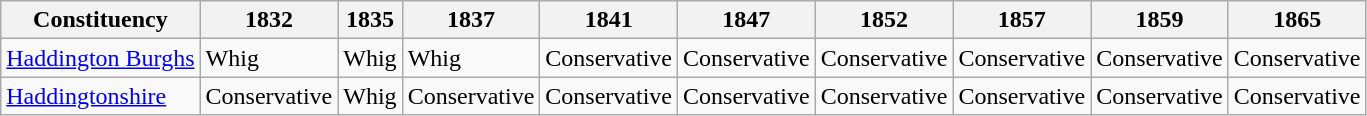<table class=wikitable sortable>
<tr>
<th>Constituency</th>
<th>1832</th>
<th>1835</th>
<th>1837</th>
<th>1841</th>
<th>1847</th>
<th>1852</th>
<th>1857</th>
<th>1859</th>
<th>1865</th>
</tr>
<tr>
<td><a href='#'>Haddington Burghs</a></td>
<td bgcolor=>Whig</td>
<td bgcolor=>Whig</td>
<td bgcolor=>Whig</td>
<td bgcolor=>Conservative</td>
<td bgcolor=>Conservative</td>
<td bgcolor=>Conservative</td>
<td bgcolor=>Conservative</td>
<td bgcolor=>Conservative</td>
<td bgcolor=>Conservative</td>
</tr>
<tr>
<td><a href='#'>Haddingtonshire</a></td>
<td bgcolor=>Conservative</td>
<td bgcolor=>Whig</td>
<td bgcolor=>Conservative</td>
<td bgcolor=>Conservative</td>
<td bgcolor=>Conservative</td>
<td bgcolor=>Conservative</td>
<td bgcolor=>Conservative</td>
<td bgcolor=>Conservative</td>
<td bgcolor=>Conservative</td>
</tr>
</table>
